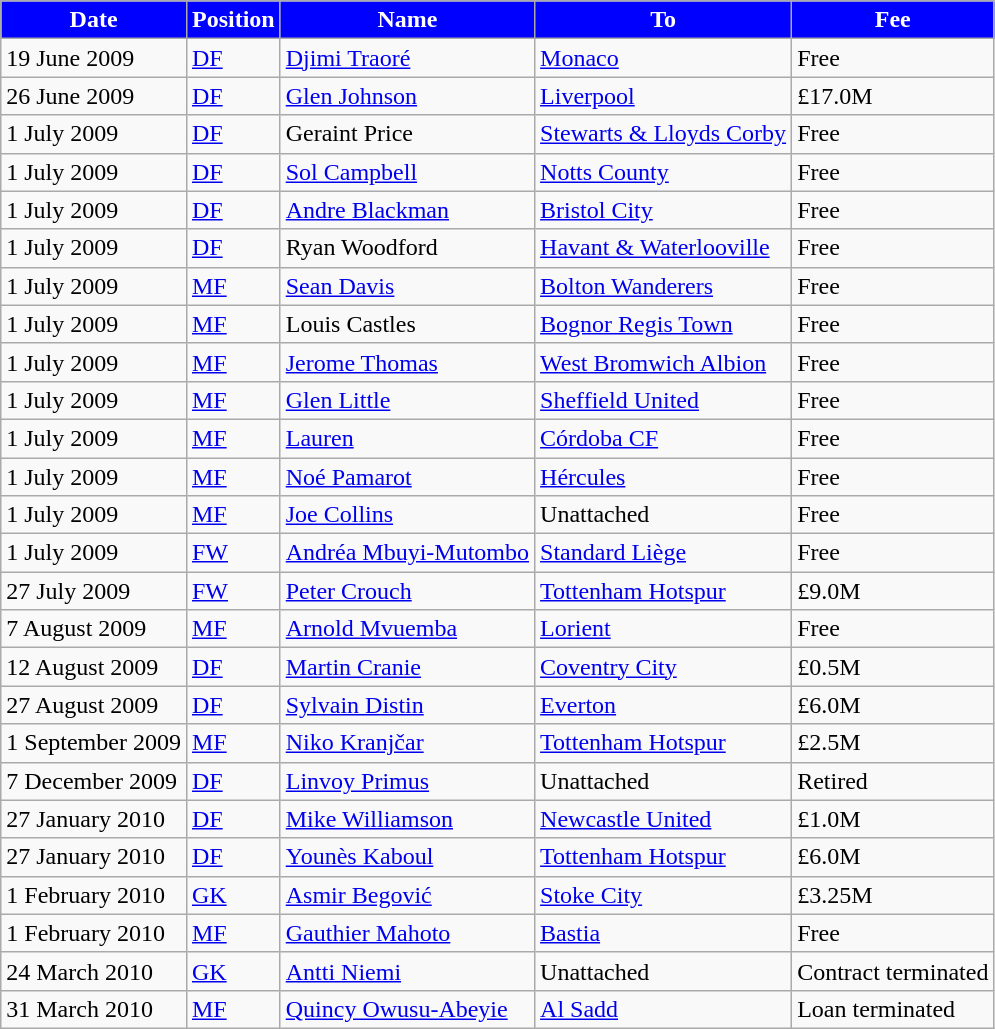<table class="wikitable">
<tr>
<th style=width="150";background:#0000FF;color:#ffffff>Date</th>
<th style= width="40";background:#0000FF;color:#ffffff>Position</th>
<th style= width="200";background:#0000FF;color:#ffffff>Name</th>
<th style= width="200";background:#0000FF;color:#ffffff>To</th>
<th style= width="150";background:#0000FF;color:#ffffff>Fee</th>
</tr>
<tr>
<td>19 June 2009</td>
<td><a href='#'>DF</a></td>
<td> <a href='#'>Djimi Traoré</a></td>
<td> <a href='#'>Monaco</a></td>
<td>Free</td>
</tr>
<tr>
<td>26 June 2009</td>
<td><a href='#'>DF</a></td>
<td><a href='#'>Glen Johnson</a></td>
<td><a href='#'>Liverpool</a></td>
<td>£17.0M</td>
</tr>
<tr>
<td>1 July 2009</td>
<td><a href='#'>DF</a></td>
<td> Geraint Price</td>
<td><a href='#'>Stewarts & Lloyds Corby</a></td>
<td>Free</td>
</tr>
<tr>
<td>1 July 2009</td>
<td><a href='#'>DF</a></td>
<td><a href='#'>Sol Campbell</a></td>
<td><a href='#'>Notts County</a></td>
<td>Free</td>
</tr>
<tr>
<td>1 July 2009</td>
<td><a href='#'>DF</a></td>
<td><a href='#'>Andre Blackman</a></td>
<td><a href='#'>Bristol City</a></td>
<td>Free</td>
</tr>
<tr>
<td>1 July 2009</td>
<td><a href='#'>DF</a></td>
<td>Ryan Woodford</td>
<td><a href='#'>Havant & Waterlooville</a></td>
<td>Free</td>
</tr>
<tr>
<td>1 July 2009</td>
<td><a href='#'>MF</a></td>
<td><a href='#'>Sean Davis</a></td>
<td><a href='#'>Bolton Wanderers</a></td>
<td>Free</td>
</tr>
<tr>
<td>1 July 2009</td>
<td><a href='#'>MF</a></td>
<td>Louis Castles</td>
<td><a href='#'>Bognor Regis Town</a></td>
<td>Free</td>
</tr>
<tr>
<td>1 July 2009</td>
<td><a href='#'>MF</a></td>
<td><a href='#'>Jerome Thomas</a></td>
<td><a href='#'>West Bromwich Albion</a></td>
<td>Free</td>
</tr>
<tr>
<td>1 July 2009</td>
<td><a href='#'>MF</a></td>
<td><a href='#'>Glen Little</a></td>
<td><a href='#'>Sheffield United</a></td>
<td>Free</td>
</tr>
<tr>
<td>1 July 2009</td>
<td><a href='#'>MF</a></td>
<td> <a href='#'>Lauren</a></td>
<td> <a href='#'>Córdoba CF</a></td>
<td>Free</td>
</tr>
<tr>
<td>1 July 2009</td>
<td><a href='#'>MF</a></td>
<td> <a href='#'>Noé Pamarot</a></td>
<td> <a href='#'>Hércules</a></td>
<td>Free</td>
</tr>
<tr>
<td>1 July 2009</td>
<td><a href='#'>MF</a></td>
<td> <a href='#'>Joe Collins</a></td>
<td>Unattached</td>
<td>Free</td>
</tr>
<tr>
<td>1 July 2009</td>
<td><a href='#'>FW</a></td>
<td> <a href='#'>Andréa Mbuyi-Mutombo</a></td>
<td> <a href='#'>Standard Liège</a></td>
<td>Free</td>
</tr>
<tr>
<td>27 July 2009</td>
<td><a href='#'>FW</a></td>
<td><a href='#'>Peter Crouch</a></td>
<td><a href='#'>Tottenham Hotspur</a></td>
<td>£9.0M</td>
</tr>
<tr>
<td>7 August 2009</td>
<td><a href='#'>MF</a></td>
<td> <a href='#'>Arnold Mvuemba</a></td>
<td> <a href='#'>Lorient</a></td>
<td>Free</td>
</tr>
<tr>
<td>12 August 2009</td>
<td><a href='#'>DF</a></td>
<td><a href='#'>Martin Cranie</a></td>
<td><a href='#'>Coventry City</a></td>
<td>£0.5M</td>
</tr>
<tr>
<td>27 August 2009</td>
<td><a href='#'>DF</a></td>
<td> <a href='#'>Sylvain Distin</a></td>
<td><a href='#'>Everton</a></td>
<td>£6.0M</td>
</tr>
<tr>
<td>1 September 2009</td>
<td><a href='#'>MF</a></td>
<td> <a href='#'>Niko Kranjčar</a></td>
<td><a href='#'>Tottenham Hotspur</a></td>
<td>£2.5M</td>
</tr>
<tr>
<td>7 December 2009</td>
<td><a href='#'>DF</a></td>
<td><a href='#'>Linvoy Primus</a></td>
<td>Unattached</td>
<td>Retired</td>
</tr>
<tr>
<td>27 January 2010</td>
<td><a href='#'>DF</a></td>
<td><a href='#'>Mike Williamson</a></td>
<td><a href='#'>Newcastle United</a></td>
<td>£1.0M</td>
</tr>
<tr>
<td>27 January 2010</td>
<td><a href='#'>DF</a></td>
<td> <a href='#'>Younès Kaboul</a></td>
<td><a href='#'>Tottenham Hotspur</a></td>
<td>£6.0M</td>
</tr>
<tr>
<td>1 February 2010</td>
<td><a href='#'>GK</a></td>
<td> <a href='#'>Asmir Begović</a></td>
<td><a href='#'>Stoke City</a></td>
<td>£3.25M</td>
</tr>
<tr>
<td>1 February 2010</td>
<td><a href='#'>MF</a></td>
<td> <a href='#'>Gauthier Mahoto</a></td>
<td> <a href='#'>Bastia</a></td>
<td>Free</td>
</tr>
<tr>
<td>24 March 2010</td>
<td><a href='#'>GK</a></td>
<td> <a href='#'>Antti Niemi</a></td>
<td>Unattached</td>
<td>Contract terminated</td>
</tr>
<tr>
<td>31 March 2010</td>
<td><a href='#'>MF</a></td>
<td> <a href='#'>Quincy Owusu-Abeyie</a></td>
<td> <a href='#'>Al Sadd</a></td>
<td>Loan terminated</td>
</tr>
</table>
